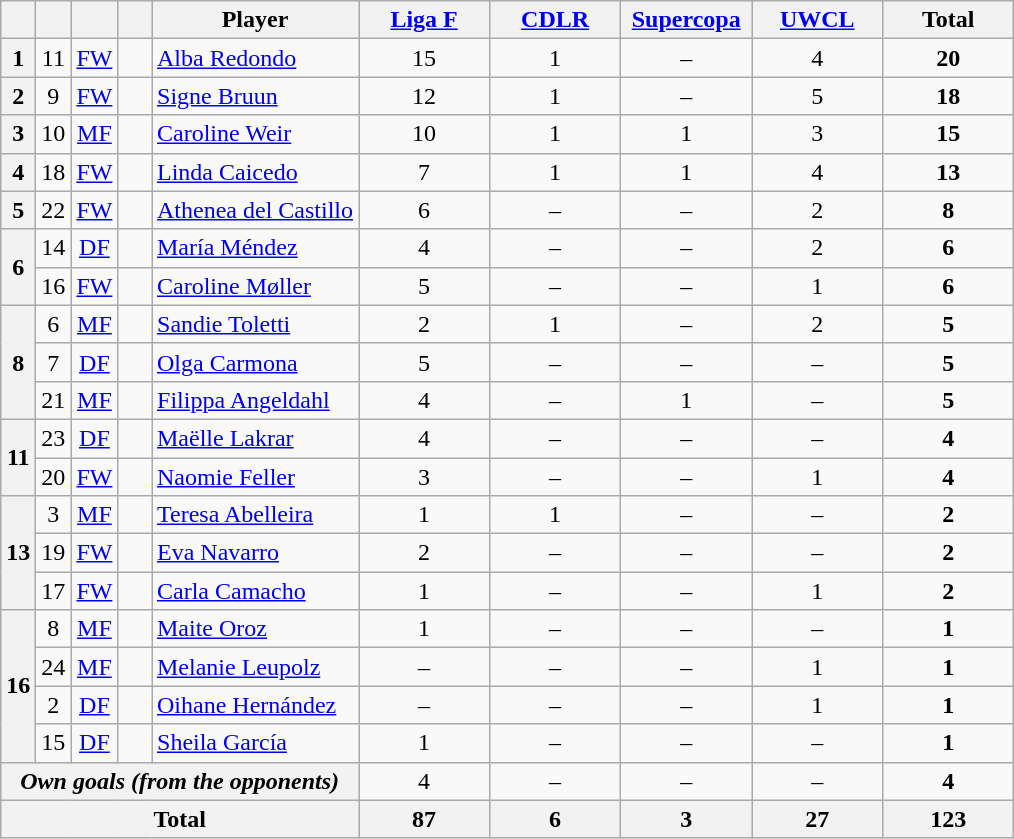<table class="wikitable" style="text-align:center;">
<tr>
<th width=15></th>
<th width=15></th>
<th width=15></th>
<th width=15></th>
<th>Player</th>
<th width=80><a href='#'>Liga F</a></th>
<th width=80><a href='#'>CDLR</a></th>
<th width=80><a href='#'>Supercopa</a></th>
<th width=80><a href='#'>UWCL</a></th>
<th width=80>Total</th>
</tr>
<tr>
<th>1</th>
<td>11</td>
<td><a href='#'>FW</a></td>
<td></td>
<td align="left"><a href='#'>Alba Redondo</a></td>
<td>15</td>
<td>1</td>
<td>–</td>
<td>4</td>
<td><strong>20</strong></td>
</tr>
<tr>
<th>2</th>
<td>9</td>
<td><a href='#'>FW</a></td>
<td></td>
<td align="left"><a href='#'>Signe Bruun</a></td>
<td>12</td>
<td>1</td>
<td>–</td>
<td>5</td>
<td><strong>18</strong></td>
</tr>
<tr>
<th>3</th>
<td>10</td>
<td><a href='#'>MF</a></td>
<td></td>
<td align="left"><a href='#'>Caroline Weir</a></td>
<td>10</td>
<td>1</td>
<td>1</td>
<td>3</td>
<td><strong>15</strong></td>
</tr>
<tr>
<th>4</th>
<td>18</td>
<td><a href='#'>FW</a></td>
<td></td>
<td align="left"><a href='#'>Linda Caicedo</a></td>
<td>7</td>
<td>1</td>
<td>1</td>
<td>4</td>
<td><strong>13</strong></td>
</tr>
<tr>
<th>5</th>
<td>22</td>
<td><a href='#'>FW</a></td>
<td></td>
<td align="left"><a href='#'>Athenea del Castillo</a></td>
<td>6</td>
<td>–</td>
<td>–</td>
<td>2</td>
<td><strong>8</strong></td>
</tr>
<tr>
<th rowspan=2>6</th>
<td>14</td>
<td><a href='#'>DF</a></td>
<td></td>
<td align="left"><a href='#'>María Méndez</a></td>
<td>4</td>
<td>–</td>
<td>–</td>
<td>2</td>
<td><strong>6</strong></td>
</tr>
<tr>
<td>16</td>
<td><a href='#'>FW</a></td>
<td></td>
<td align="left"><a href='#'>Caroline Møller</a></td>
<td>5</td>
<td>–</td>
<td>–</td>
<td>1</td>
<td><strong>6</strong></td>
</tr>
<tr>
<th rowspan=3>8</th>
<td>6</td>
<td><a href='#'>MF</a></td>
<td></td>
<td align="left"><a href='#'>Sandie Toletti</a></td>
<td>2</td>
<td>1</td>
<td>–</td>
<td>2</td>
<td><strong>5</strong></td>
</tr>
<tr>
<td>7</td>
<td><a href='#'>DF</a></td>
<td></td>
<td align="left"><a href='#'>Olga Carmona</a></td>
<td>5</td>
<td>–</td>
<td>–</td>
<td>–</td>
<td><strong>5</strong></td>
</tr>
<tr>
<td>21</td>
<td><a href='#'>MF</a></td>
<td></td>
<td align="left"><a href='#'>Filippa Angeldahl</a></td>
<td>4</td>
<td>–</td>
<td>1</td>
<td>–</td>
<td><strong>5</strong></td>
</tr>
<tr>
<th rowspan=2>11</th>
<td>23</td>
<td><a href='#'>DF</a></td>
<td></td>
<td align="left"><a href='#'>Maëlle Lakrar</a></td>
<td>4</td>
<td>–</td>
<td>–</td>
<td>–</td>
<td><strong>4</strong></td>
</tr>
<tr>
<td>20</td>
<td><a href='#'>FW</a></td>
<td></td>
<td align="left"><a href='#'>Naomie Feller</a></td>
<td>3</td>
<td>–</td>
<td>–</td>
<td>1</td>
<td><strong>4</strong></td>
</tr>
<tr>
<th rowspan=3>13</th>
<td>3</td>
<td><a href='#'>MF</a></td>
<td></td>
<td align="left"><a href='#'>Teresa Abelleira</a></td>
<td>1</td>
<td>1</td>
<td>–</td>
<td>–</td>
<td><strong>2</strong></td>
</tr>
<tr>
<td>19</td>
<td><a href='#'>FW</a></td>
<td></td>
<td align="left"><a href='#'>Eva Navarro</a></td>
<td>2</td>
<td>–</td>
<td>–</td>
<td>–</td>
<td><strong>2</strong></td>
</tr>
<tr>
<td>17</td>
<td><a href='#'>FW</a></td>
<td></td>
<td align="left"><a href='#'>Carla Camacho</a></td>
<td>1</td>
<td>–</td>
<td>–</td>
<td>1</td>
<td><strong>2</strong></td>
</tr>
<tr>
<th rowspan=4>16</th>
<td>8</td>
<td><a href='#'>MF</a></td>
<td></td>
<td align="left"><a href='#'>Maite Oroz</a></td>
<td>1</td>
<td>–</td>
<td>–</td>
<td>–</td>
<td><strong>1</strong></td>
</tr>
<tr>
<td>24</td>
<td><a href='#'>MF</a></td>
<td></td>
<td align="left"><a href='#'>Melanie Leupolz</a></td>
<td>–</td>
<td>–</td>
<td>–</td>
<td>1</td>
<td><strong>1</strong></td>
</tr>
<tr>
<td>2</td>
<td><a href='#'>DF</a></td>
<td></td>
<td align="left"><a href='#'>Oihane Hernández</a></td>
<td>–</td>
<td>–</td>
<td>–</td>
<td>1</td>
<td><strong>1</strong></td>
</tr>
<tr>
<td>15</td>
<td><a href='#'>DF</a></td>
<td></td>
<td align="left"><a href='#'>Sheila García</a></td>
<td>1</td>
<td>–</td>
<td>–</td>
<td>–</td>
<td><strong>1</strong></td>
</tr>
<tr>
<th align=center colspan=5><em>Own goals (from the opponents)</em></th>
<td>4</td>
<td>–</td>
<td>–</td>
<td>–</td>
<td><strong>4</strong></td>
</tr>
<tr>
<th align=center colspan=5>Total</th>
<th>87</th>
<th>6</th>
<th>3</th>
<th>27</th>
<th>123</th>
</tr>
</table>
